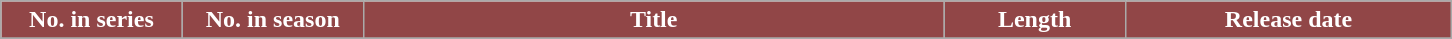<table class="wikitable plainrowheaders mw-collapsible mw-collapsed">
<tr>
<th style="background:#914647; color: #FFFFFF; width:10%;">No. in series</th>
<th style="background:#914647; color: #FFFFFF; width:10%;">No. in season</th>
<th style="background:#914647; color: #FFFFFF; width:32%;">Title</th>
<th style="background:#914647; color: #FFFFFF; width:10%;">Length</th>
<th style="background:#914647; color: #FFFFFF; width:18%;">Release date</th>
</tr>
<tr>
</tr>
</table>
